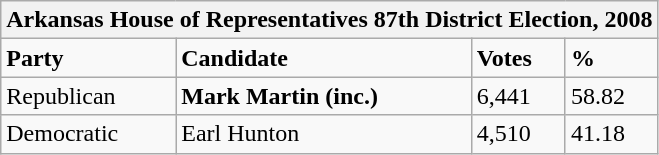<table class="wikitable">
<tr>
<th colspan="4">Arkansas House of Representatives 87th District Election, 2008</th>
</tr>
<tr>
<td><strong>Party</strong></td>
<td><strong>Candidate</strong></td>
<td><strong>Votes</strong></td>
<td><strong>%</strong></td>
</tr>
<tr>
<td>Republican</td>
<td><strong>Mark Martin (inc.)</strong></td>
<td>6,441</td>
<td>58.82</td>
</tr>
<tr>
<td>Democratic</td>
<td>Earl Hunton</td>
<td>4,510</td>
<td>41.18</td>
</tr>
</table>
